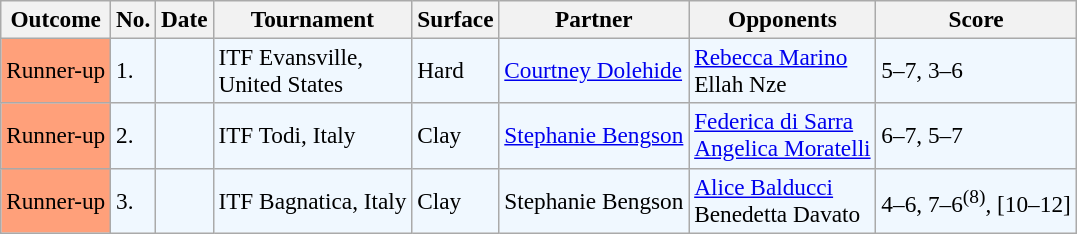<table class="sortable wikitable" style=font-size:97%>
<tr>
<th>Outcome</th>
<th>No.</th>
<th>Date</th>
<th>Tournament</th>
<th>Surface</th>
<th>Partner</th>
<th>Opponents</th>
<th class="unsortable">Score</th>
</tr>
<tr style="background:#f0f8ff;">
<td style="background:#ffa07a;">Runner-up</td>
<td>1.</td>
<td></td>
<td>ITF Evansville, <br>United States</td>
<td>Hard</td>
<td> <a href='#'>Courtney Dolehide</a></td>
<td> <a href='#'>Rebecca Marino</a> <br>  Ellah Nze</td>
<td>5–7, 3–6</td>
</tr>
<tr style="background:#f0f8ff;">
<td style="background:#ffa07a;">Runner-up</td>
<td>2.</td>
<td></td>
<td>ITF Todi, Italy</td>
<td>Clay</td>
<td> <a href='#'>Stephanie Bengson</a></td>
<td> <a href='#'>Federica di Sarra</a> <br>  <a href='#'>Angelica Moratelli</a></td>
<td>6–7, 5–7</td>
</tr>
<tr style="background:#f0f8ff;">
<td style="background:#ffa07a;">Runner-up</td>
<td>3.</td>
<td></td>
<td>ITF Bagnatica, Italy</td>
<td>Clay</td>
<td> Stephanie Bengson</td>
<td> <a href='#'>Alice Balducci</a> <br>  Benedetta Davato</td>
<td>4–6, 7–6<sup>(8)</sup>, [10–12]</td>
</tr>
</table>
